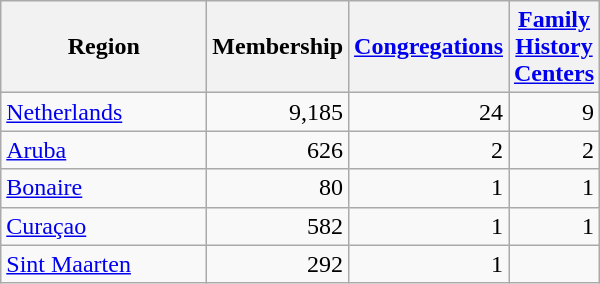<table class="wikitable sortable" border="1">
<tr>
<th width="130">Region</th>
<th width="65">Membership</th>
<th width="50"><a href='#'>Congregations</a></th>
<th width="40"><a href='#'>Family History Centers</a></th>
</tr>
<tr>
<td><a href='#'>Netherlands</a></td>
<td align="right">9,185</td>
<td align="right">24</td>
<td align="right">9</td>
</tr>
<tr>
<td><a href='#'>Aruba</a></td>
<td align="right">626</td>
<td align="right">2</td>
<td align="right">2</td>
</tr>
<tr>
<td><a href='#'>Bonaire</a></td>
<td align="right">80</td>
<td align="right">1</td>
<td align="right">1</td>
</tr>
<tr>
<td><a href='#'>Curaçao</a></td>
<td align="right">582</td>
<td align="right">1</td>
<td align="right">1</td>
</tr>
<tr>
<td><a href='#'>Sint Maarten</a></td>
<td align="right">292</td>
<td align="right">1</td>
<td align="right"></td>
</tr>
</table>
